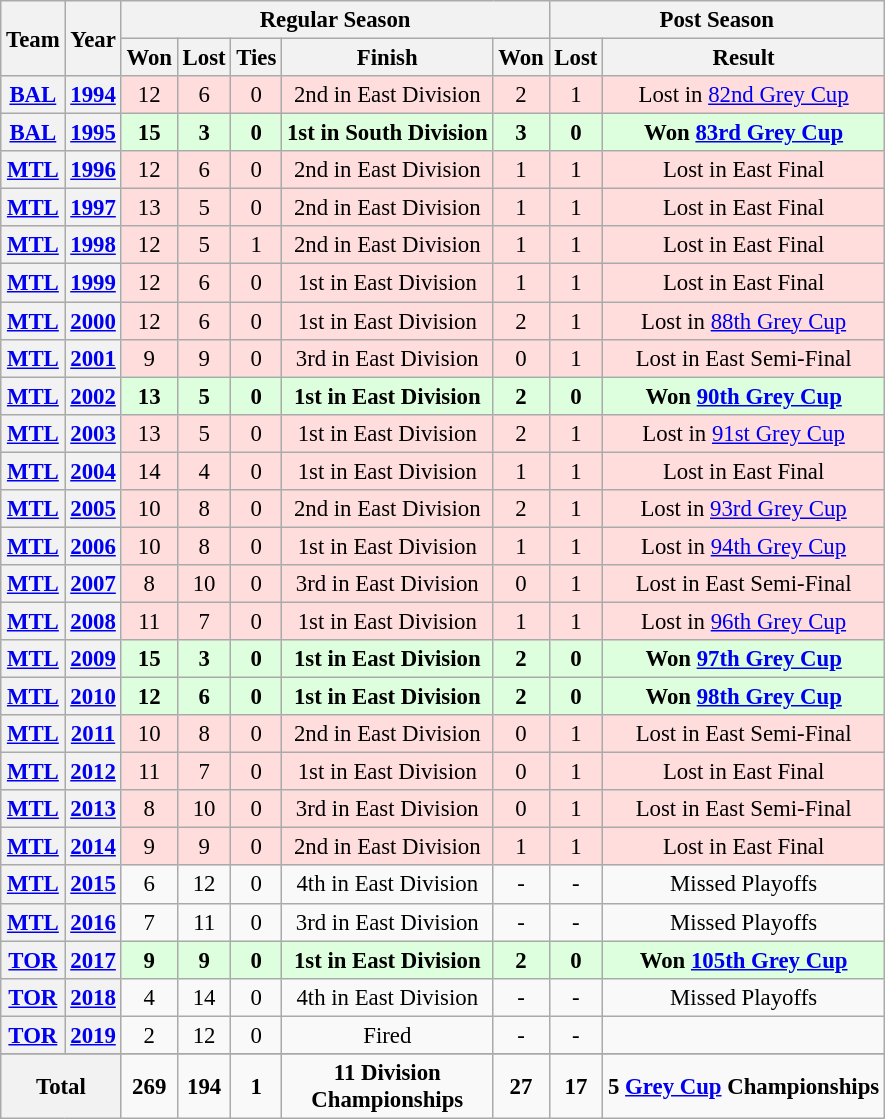<table class="wikitable" style="font-size: 95%; text-align:center;">
<tr>
<th rowspan="2">Team</th>
<th rowspan="2">Year</th>
<th colspan="5">Regular Season</th>
<th colspan="4">Post Season</th>
</tr>
<tr>
<th>Won</th>
<th>Lost</th>
<th>Ties</th>
<th>Finish</th>
<th>Won</th>
<th>Lost</th>
<th>Result</th>
</tr>
<tr ! style="background:#fdd;">
<th><a href='#'>BAL</a></th>
<th><a href='#'>1994</a></th>
<td>12</td>
<td>6</td>
<td>0</td>
<td>2nd in East Division</td>
<td>2</td>
<td>1</td>
<td>Lost in <a href='#'>82nd Grey Cup</a></td>
</tr>
<tr ! style="background:#dfd;">
<th><a href='#'>BAL</a></th>
<th><a href='#'>1995</a></th>
<td><strong>15</strong></td>
<td><strong>3</strong></td>
<td><strong>0</strong></td>
<td><strong>1st in South Division</strong></td>
<td><strong>3</strong></td>
<td><strong>0</strong></td>
<td><strong>Won <a href='#'>83rd Grey Cup</a></strong></td>
</tr>
<tr ! style="background:#fdd;">
<th><a href='#'>MTL</a></th>
<th><a href='#'>1996</a></th>
<td>12</td>
<td>6</td>
<td>0</td>
<td>2nd in East Division</td>
<td>1</td>
<td>1</td>
<td>Lost in East Final</td>
</tr>
<tr ! style="background:#fdd;">
<th><a href='#'>MTL</a></th>
<th><a href='#'>1997</a></th>
<td>13</td>
<td>5</td>
<td>0</td>
<td>2nd in East Division</td>
<td>1</td>
<td>1</td>
<td>Lost in East Final</td>
</tr>
<tr ! style="background:#fdd;">
<th><a href='#'>MTL</a></th>
<th><a href='#'>1998</a></th>
<td>12</td>
<td>5</td>
<td>1</td>
<td>2nd in East Division</td>
<td>1</td>
<td>1</td>
<td>Lost in East Final</td>
</tr>
<tr ! style="background:#fdd;">
<th><a href='#'>MTL</a></th>
<th><a href='#'>1999</a></th>
<td>12</td>
<td>6</td>
<td>0</td>
<td>1st in East Division</td>
<td>1</td>
<td>1</td>
<td>Lost in East Final</td>
</tr>
<tr ! style="background:#fdd;">
<th><a href='#'>MTL</a></th>
<th><a href='#'>2000</a></th>
<td>12</td>
<td>6</td>
<td>0</td>
<td>1st in East Division</td>
<td>2</td>
<td>1</td>
<td>Lost in <a href='#'>88th Grey Cup</a></td>
</tr>
<tr ! style="background:#fdd;">
<th><a href='#'>MTL</a></th>
<th><a href='#'>2001</a></th>
<td>9</td>
<td>9</td>
<td>0</td>
<td>3rd in East Division</td>
<td>0</td>
<td>1</td>
<td>Lost in East Semi-Final</td>
</tr>
<tr style="background:#dfd;">
<th><a href='#'>MTL</a></th>
<th><a href='#'>2002</a></th>
<td><strong>13</strong></td>
<td><strong>5</strong></td>
<td><strong>0</strong></td>
<td><strong>1st in East Division</strong></td>
<td><strong>2</strong></td>
<td><strong>0</strong></td>
<td><strong>Won <a href='#'>90th Grey Cup</a></strong></td>
</tr>
<tr ! style="background:#fdd;">
<th><a href='#'>MTL</a></th>
<th><a href='#'>2003</a></th>
<td>13</td>
<td>5</td>
<td>0</td>
<td>1st in East Division</td>
<td>2</td>
<td>1</td>
<td>Lost in <a href='#'>91st Grey Cup</a></td>
</tr>
<tr ! style="background:#fdd;">
<th><a href='#'>MTL</a></th>
<th><a href='#'>2004</a></th>
<td>14</td>
<td>4</td>
<td>0</td>
<td>1st in East Division</td>
<td>1</td>
<td>1</td>
<td>Lost in East Final</td>
</tr>
<tr ! style="background:#fdd;">
<th><a href='#'>MTL</a></th>
<th><a href='#'>2005</a></th>
<td>10</td>
<td>8</td>
<td>0</td>
<td>2nd in East Division</td>
<td>2</td>
<td>1</td>
<td>Lost in <a href='#'>93rd Grey Cup</a></td>
</tr>
<tr ! style="background:#fdd;">
<th><a href='#'>MTL</a></th>
<th><a href='#'>2006</a></th>
<td>10</td>
<td>8</td>
<td>0</td>
<td>1st in East Division</td>
<td>1</td>
<td>1</td>
<td>Lost in <a href='#'>94th Grey Cup</a></td>
</tr>
<tr ! style="background:#fdd;">
<th><a href='#'>MTL</a></th>
<th><a href='#'>2007</a></th>
<td>8</td>
<td>10</td>
<td>0</td>
<td>3rd in East Division</td>
<td>0</td>
<td>1</td>
<td>Lost in East Semi-Final</td>
</tr>
<tr ! style="background:#fdd;">
<th><a href='#'>MTL</a></th>
<th><a href='#'>2008</a></th>
<td>11</td>
<td>7</td>
<td>0</td>
<td>1st in East Division</td>
<td>1</td>
<td>1</td>
<td>Lost in <a href='#'>96th Grey Cup</a></td>
</tr>
<tr style="background:#dfd;">
<th><a href='#'>MTL</a></th>
<th><a href='#'>2009</a></th>
<td><strong>15</strong></td>
<td><strong>3</strong></td>
<td><strong>0</strong></td>
<td><strong>1st in East Division</strong></td>
<td><strong>2</strong></td>
<td><strong>0</strong></td>
<td><strong>Won <a href='#'>97th Grey Cup</a></strong></td>
</tr>
<tr style="background:#dfd;">
<th><a href='#'>MTL</a></th>
<th><a href='#'>2010</a></th>
<td><strong>12</strong></td>
<td><strong>6</strong></td>
<td><strong>0</strong></td>
<td><strong>1st in East Division</strong></td>
<td><strong>2</strong></td>
<td><strong>0</strong></td>
<td><strong>Won <a href='#'>98th Grey Cup</a></strong></td>
</tr>
<tr style="background:#fdd;">
<th><a href='#'>MTL</a></th>
<th><a href='#'>2011</a></th>
<td>10</td>
<td>8</td>
<td>0</td>
<td>2nd in East Division</td>
<td>0</td>
<td>1</td>
<td>Lost in East Semi-Final</td>
</tr>
<tr ! style="background:#fdd;">
<th><a href='#'>MTL</a></th>
<th><a href='#'>2012</a></th>
<td>11</td>
<td>7</td>
<td>0</td>
<td>1st in East Division</td>
<td>0</td>
<td>1</td>
<td>Lost in East Final</td>
</tr>
<tr ! style="background:#fdd;">
<th><a href='#'>MTL</a></th>
<th><a href='#'>2013</a></th>
<td>8</td>
<td>10</td>
<td>0</td>
<td>3rd in East Division</td>
<td>0</td>
<td>1</td>
<td>Lost in East Semi-Final</td>
</tr>
<tr style="background:#fdd;">
<th><a href='#'>MTL</a></th>
<th><a href='#'>2014</a></th>
<td>9</td>
<td>9</td>
<td>0</td>
<td>2nd in East Division</td>
<td>1</td>
<td>1</td>
<td>Lost in East Final</td>
</tr>
<tr !>
<th><a href='#'>MTL</a></th>
<th><a href='#'>2015</a></th>
<td>6</td>
<td>12</td>
<td>0</td>
<td>4th in East Division</td>
<td>-</td>
<td>-</td>
<td>Missed Playoffs</td>
</tr>
<tr>
<th><a href='#'>MTL</a></th>
<th><a href='#'>2016</a></th>
<td>7</td>
<td>11</td>
<td>0</td>
<td>3rd in East Division</td>
<td>-</td>
<td>-</td>
<td>Missed Playoffs</td>
</tr>
<tr style="background:#dfd;">
<th><a href='#'>TOR</a></th>
<th><a href='#'>2017</a></th>
<td><strong>9</strong></td>
<td><strong>9</strong></td>
<td><strong>0</strong></td>
<td><strong>1st in East Division</strong></td>
<td><strong>2</strong></td>
<td><strong>0</strong></td>
<td><strong>Won <a href='#'>105th Grey Cup</a></strong></td>
</tr>
<tr>
<th><a href='#'>TOR</a></th>
<th><a href='#'>2018</a></th>
<td>4</td>
<td>14</td>
<td>0</td>
<td>4th in East Division</td>
<td>-</td>
<td>-</td>
<td>Missed Playoffs</td>
</tr>
<tr>
<th><a href='#'>TOR</a></th>
<th><a href='#'>2019</a></th>
<td>2</td>
<td>12</td>
<td>0</td>
<td>Fired</td>
<td>-</td>
<td>-</td>
<td></td>
</tr>
<tr>
</tr>
<tr>
<th colspan="2"><strong>Total</strong></th>
<td><strong>269</strong></td>
<td><strong>194</strong></td>
<td><strong>1</strong></td>
<td><strong>11 Division<br>Championships</strong></td>
<td><strong>27</strong></td>
<td><strong>17</strong></td>
<td><strong>5 <a href='#'>Grey Cup</a> Championships</strong></td>
</tr>
</table>
